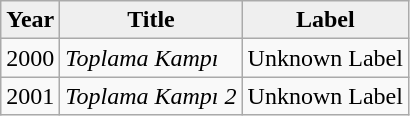<table class="wikitable">
<tr>
<th style="background:#efefef;">Year</th>
<th style="background:#efefef;">Title</th>
<th style="background:#efefef;">Label</th>
</tr>
<tr>
<td>2000</td>
<td><em>Toplama Kampı</em></td>
<td>Unknown Label</td>
</tr>
<tr>
<td>2001</td>
<td><em>Toplama Kampı 2</em></td>
<td>Unknown Label</td>
</tr>
</table>
